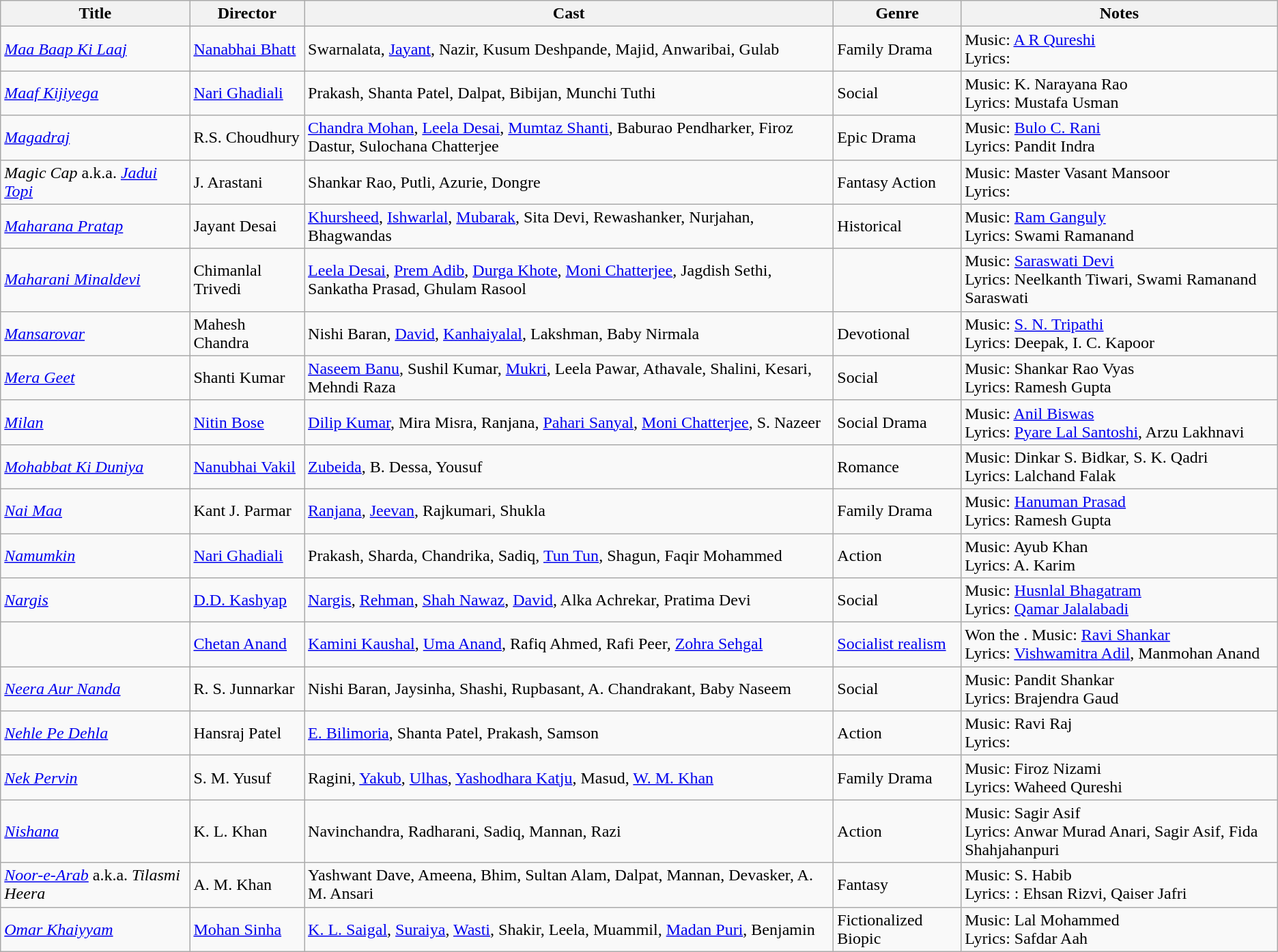<table class="wikitable">
<tr>
<th>Title</th>
<th>Director</th>
<th>Cast</th>
<th>Genre</th>
<th>Notes</th>
</tr>
<tr>
<td><em><a href='#'>Maa Baap Ki Laaj</a></em></td>
<td><a href='#'>Nanabhai Bhatt</a></td>
<td>Swarnalata, <a href='#'>Jayant</a>, Nazir, Kusum Deshpande, Majid, Anwaribai, Gulab</td>
<td>Family Drama</td>
<td>Music: <a href='#'>A R Qureshi</a><br>Lyrics:</td>
</tr>
<tr>
<td><em><a href='#'>Maaf Kijiyega</a></em></td>
<td><a href='#'>Nari Ghadiali</a></td>
<td>Prakash, Shanta Patel, Dalpat, Bibijan, Munchi Tuthi</td>
<td>Social</td>
<td>Music: K. Narayana Rao<br>Lyrics: Mustafa Usman</td>
</tr>
<tr>
<td><em><a href='#'>Magadraj</a></em></td>
<td>R.S. Choudhury</td>
<td><a href='#'>Chandra Mohan</a>, <a href='#'>Leela Desai</a>, <a href='#'>Mumtaz Shanti</a>, Baburao Pendharker, Firoz Dastur, Sulochana Chatterjee</td>
<td>Epic Drama</td>
<td>Music: <a href='#'>Bulo C. Rani</a><br>Lyrics: Pandit Indra</td>
</tr>
<tr>
<td><em>Magic Cap</em> a.k.a. <em><a href='#'>Jadui Topi</a></em></td>
<td>J. Arastani</td>
<td>Shankar Rao, Putli, Azurie, Dongre</td>
<td>Fantasy Action</td>
<td>Music: Master Vasant Mansoor<br>Lyrics:</td>
</tr>
<tr>
<td><em><a href='#'>Maharana Pratap</a></em></td>
<td>Jayant Desai</td>
<td><a href='#'>Khursheed</a>, <a href='#'>Ishwarlal</a>, <a href='#'>Mubarak</a>, Sita Devi, Rewashanker, Nurjahan, Bhagwandas</td>
<td>Historical</td>
<td>Music: <a href='#'>Ram Ganguly</a><br>Lyrics: Swami Ramanand</td>
</tr>
<tr>
<td><em><a href='#'>Maharani Minaldevi</a></em></td>
<td>Chimanlal Trivedi</td>
<td><a href='#'>Leela Desai</a>, <a href='#'>Prem Adib</a>, <a href='#'>Durga Khote</a>, <a href='#'>Moni Chatterjee</a>, Jagdish Sethi, Sankatha Prasad, Ghulam Rasool</td>
<td></td>
<td>Music: <a href='#'>Saraswati Devi</a><br>Lyrics: Neelkanth Tiwari, Swami Ramanand Saraswati</td>
</tr>
<tr>
<td><em><a href='#'>Mansarovar</a></em></td>
<td>Mahesh Chandra</td>
<td>Nishi Baran, <a href='#'>David</a>, <a href='#'>Kanhaiyalal</a>, Lakshman, Baby Nirmala</td>
<td>Devotional</td>
<td>Music: <a href='#'>S. N. Tripathi</a><br>Lyrics: Deepak, I. C. Kapoor</td>
</tr>
<tr>
<td><em><a href='#'>Mera Geet</a></em></td>
<td>Shanti Kumar</td>
<td><a href='#'>Naseem Banu</a>, Sushil Kumar, <a href='#'>Mukri</a>, Leela Pawar, Athavale, Shalini, Kesari, Mehndi Raza</td>
<td>Social</td>
<td>Music: Shankar Rao Vyas<br>Lyrics: Ramesh Gupta</td>
</tr>
<tr>
<td><em><a href='#'>Milan</a></em></td>
<td><a href='#'>Nitin Bose</a></td>
<td><a href='#'>Dilip Kumar</a>, Mira Misra, Ranjana, <a href='#'>Pahari Sanyal</a>, <a href='#'>Moni Chatterjee</a>, S. Nazeer</td>
<td>Social Drama</td>
<td>Music: <a href='#'>Anil Biswas</a><br>Lyrics: <a href='#'>Pyare Lal Santoshi</a>, Arzu Lakhnavi</td>
</tr>
<tr>
<td><em><a href='#'>Mohabbat Ki Duniya</a></em></td>
<td><a href='#'>Nanubhai Vakil</a></td>
<td><a href='#'>Zubeida</a>, B. Dessa, Yousuf</td>
<td>Romance</td>
<td>Music: Dinkar S. Bidkar, S. K. Qadri<br>Lyrics: Lalchand Falak</td>
</tr>
<tr>
<td><em><a href='#'>Nai Maa</a></em></td>
<td>Kant J. Parmar</td>
<td><a href='#'>Ranjana</a>, <a href='#'>Jeevan</a>, Rajkumari, Shukla</td>
<td>Family Drama</td>
<td>Music: <a href='#'>Hanuman Prasad</a><br>Lyrics: Ramesh Gupta</td>
</tr>
<tr>
<td><em><a href='#'>Namumkin</a></em></td>
<td><a href='#'>Nari Ghadiali</a></td>
<td>Prakash, Sharda, Chandrika, Sadiq, <a href='#'>Tun Tun</a>, Shagun, Faqir Mohammed</td>
<td>Action</td>
<td>Music: Ayub Khan<br>Lyrics: A. Karim</td>
</tr>
<tr>
<td><em><a href='#'>Nargis</a></em></td>
<td><a href='#'>D.D. Kashyap</a></td>
<td><a href='#'>Nargis</a>, <a href='#'>Rehman</a>, <a href='#'>Shah Nawaz</a>, <a href='#'>David</a>, Alka Achrekar, Pratima Devi</td>
<td>Social</td>
<td>Music: <a href='#'>Husnlal Bhagatram</a><br>Lyrics: <a href='#'>Qamar Jalalabadi</a></td>
</tr>
<tr>
<td></td>
<td><a href='#'>Chetan Anand</a></td>
<td><a href='#'>Kamini Kaushal</a>, <a href='#'>Uma Anand</a>, Rafiq Ahmed, Rafi Peer, <a href='#'>Zohra Sehgal</a></td>
<td><a href='#'>Socialist realism</a></td>
<td>Won the . Music: <a href='#'>Ravi Shankar</a><br>Lyrics: <a href='#'>Vishwamitra Adil</a>, Manmohan Anand</td>
</tr>
<tr>
<td><em><a href='#'>Neera Aur Nanda</a></em></td>
<td>R. S. Junnarkar</td>
<td>Nishi Baran, Jaysinha, Shashi, Rupbasant, A. Chandrakant, Baby Naseem</td>
<td>Social</td>
<td>Music: Pandit Shankar<br>Lyrics: Brajendra Gaud</td>
</tr>
<tr>
<td><em><a href='#'>Nehle Pe Dehla</a></em></td>
<td>Hansraj Patel</td>
<td><a href='#'>E. Bilimoria</a>, Shanta Patel, Prakash, Samson</td>
<td>Action</td>
<td>Music: Ravi Raj<br>Lyrics:</td>
</tr>
<tr>
<td><em><a href='#'>Nek Pervin</a></em></td>
<td>S. M. Yusuf</td>
<td>Ragini, <a href='#'>Yakub</a>, <a href='#'>Ulhas</a>, <a href='#'>Yashodhara Katju</a>, Masud, <a href='#'>W. M. Khan</a></td>
<td>Family Drama</td>
<td>Music: Firoz Nizami<br>Lyrics: Waheed Qureshi</td>
</tr>
<tr>
<td><em><a href='#'>Nishana</a></em></td>
<td>K. L. Khan</td>
<td>Navinchandra, Radharani, Sadiq, Mannan, Razi</td>
<td>Action</td>
<td>Music: Sagir Asif<br>Lyrics: Anwar Murad Anari, Sagir Asif, Fida Shahjahanpuri</td>
</tr>
<tr>
<td><em><a href='#'>Noor-e-Arab</a></em> a.k.a. <em>Tilasmi Heera</em></td>
<td>A. M. Khan</td>
<td>Yashwant Dave, Ameena, Bhim, Sultan Alam, Dalpat, Mannan, Devasker, A. M. Ansari</td>
<td>Fantasy</td>
<td>Music: S. Habib<br>Lyrics: : Ehsan Rizvi, Qaiser Jafri</td>
</tr>
<tr>
<td><em><a href='#'>Omar Khaiyyam</a></em></td>
<td><a href='#'>Mohan Sinha</a></td>
<td><a href='#'>K. L. Saigal</a>, <a href='#'>Suraiya</a>, <a href='#'>Wasti</a>,  Shakir, Leela, Muammil, <a href='#'>Madan Puri</a>, Benjamin</td>
<td>Fictionalized Biopic</td>
<td>Music: Lal Mohammed <br>Lyrics: Safdar Aah</td>
</tr>
</table>
